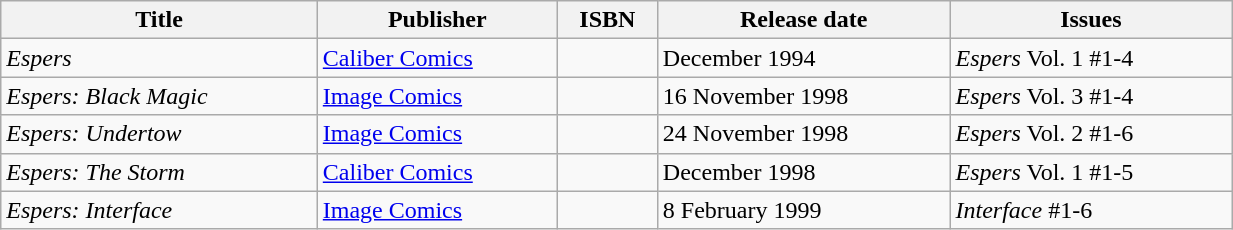<table class="wikitable"width=65%">
<tr>
<th>Title</th>
<th>Publisher</th>
<th>ISBN</th>
<th>Release date</th>
<th>Issues</th>
</tr>
<tr>
<td><em>Espers</em></td>
<td><a href='#'>Caliber Comics</a></td>
<td></td>
<td>December 1994</td>
<td><em>Espers</em> Vol. 1 #1-4</td>
</tr>
<tr>
<td><em>Espers: Black Magic</em></td>
<td><a href='#'>Image Comics</a></td>
<td></td>
<td>16 November 1998</td>
<td><em>Espers</em> Vol. 3 #1-4</td>
</tr>
<tr>
<td><em>Espers: Undertow</em></td>
<td><a href='#'>Image Comics</a></td>
<td></td>
<td>24 November 1998</td>
<td><em>Espers</em> Vol. 2 #1-6</td>
</tr>
<tr>
<td><em>Espers: The Storm</em></td>
<td><a href='#'>Caliber Comics</a></td>
<td></td>
<td>December 1998</td>
<td><em>Espers</em> Vol. 1 #1-5</td>
</tr>
<tr>
<td><em>Espers: Interface</em></td>
<td><a href='#'>Image Comics</a></td>
<td></td>
<td>8 February 1999</td>
<td><em>Interface</em> #1-6</td>
</tr>
</table>
